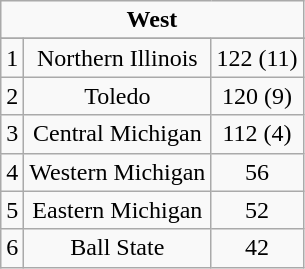<table class="wikitable" style="display: inline-table;">
<tr align="center">
<td align="center" Colspan="3"><strong>West</strong></td>
</tr>
<tr align="center">
</tr>
<tr align="center">
<td>1</td>
<td>Northern Illinois</td>
<td>122 (11)</td>
</tr>
<tr align="center">
<td>2</td>
<td>Toledo</td>
<td>120 (9)</td>
</tr>
<tr align="center">
<td>3</td>
<td>Central Michigan</td>
<td>112 (4)</td>
</tr>
<tr align="center">
<td>4</td>
<td>Western Michigan</td>
<td>56</td>
</tr>
<tr align="center">
<td>5</td>
<td>Eastern Michigan</td>
<td>52</td>
</tr>
<tr align="center">
<td>6</td>
<td>Ball State</td>
<td>42</td>
</tr>
</table>
